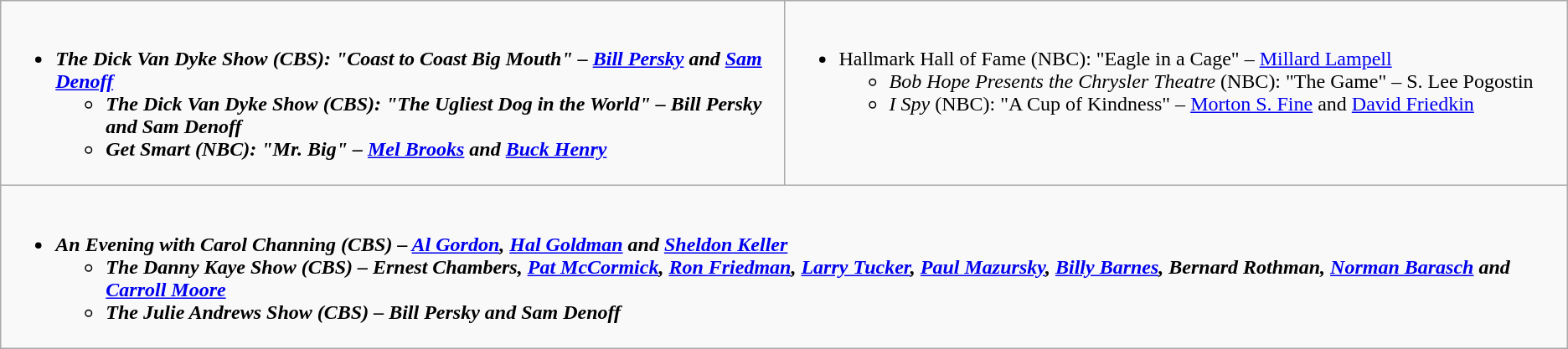<table class="wikitable">
<tr>
<td style="vertical-align:top;" width="50%"><br><ul><li><strong><em>The Dick Van Dyke Show<em> (CBS): "Coast to Coast Big Mouth" – <a href='#'>Bill Persky</a> and <a href='#'>Sam Denoff</a><strong><ul><li></em>The Dick Van Dyke Show<em> (CBS): "The Ugliest Dog in the World" – Bill Persky and Sam Denoff</li><li></em>Get Smart<em> (NBC): "Mr. Big" – <a href='#'>Mel Brooks</a> and <a href='#'>Buck Henry</a></li></ul></li></ul></td>
<td style="vertical-align:top;" width="50%"><br><ul><li></em></strong>Hallmark Hall of Fame</em> (NBC): "Eagle in a Cage" – <a href='#'>Millard Lampell</a></strong><ul><li><em>Bob Hope Presents the Chrysler Theatre</em> (NBC): "The Game" – S. Lee Pogostin</li><li><em>I Spy</em> (NBC): "A Cup of Kindness" – <a href='#'>Morton S. Fine</a> and <a href='#'>David Friedkin</a></li></ul></li></ul></td>
</tr>
<tr>
<td style="vertical-align:top;" width="50%" colspan="2"><br><ul><li><strong><em>An Evening with Carol Channing<em> (CBS) – <a href='#'>Al Gordon</a>, <a href='#'>Hal Goldman</a> and <a href='#'>Sheldon Keller</a><strong><ul><li></em>The Danny Kaye Show<em> (CBS) – Ernest Chambers, <a href='#'>Pat McCormick</a>, <a href='#'>Ron Friedman</a>, <a href='#'>Larry Tucker</a>, <a href='#'>Paul Mazursky</a>, <a href='#'>Billy Barnes</a>, Bernard Rothman, <a href='#'>Norman Barasch</a> and <a href='#'>Carroll Moore</a></li><li></em>The Julie Andrews Show<em> (CBS) – Bill Persky and Sam Denoff</li></ul></li></ul></td>
</tr>
</table>
